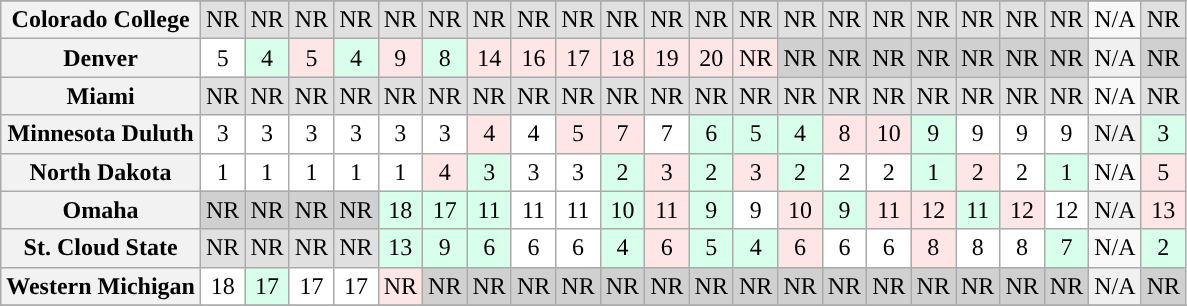<table class="wikitable sortable" style="text-align: center;">
<tr>
</tr>
<tr>
<th>Colorado College</th>
<td bgcolor=e0e0e0>NR</td>
<td bgcolor=e0e0e0>NR</td>
<td bgcolor=e0e0e0>NR</td>
<td bgcolor=e0e0e0>NR</td>
<td bgcolor=e0e0e0>NR</td>
<td bgcolor=e0e0e0>NR</td>
<td bgcolor=e0e0e0>NR</td>
<td bgcolor=e0e0e0>NR</td>
<td bgcolor=e0e0e0>NR</td>
<td bgcolor=e0e0e0>NR</td>
<td bgcolor=e0e0e0>NR</td>
<td bgcolor=e0e0e0>NR</td>
<td bgcolor=e0e0e0>NR</td>
<td bgcolor=e0e0e0>NR</td>
<td bgcolor=e0e0e0>NR</td>
<td bgcolor=e0e0e0>NR</td>
<td bgcolor=e0e0e0>NR</td>
<td bgcolor=e0e0e0>NR</td>
<td bgcolor=e0e0e0>NR</td>
<td bgcolor=e0e0e0>NR</td>
<td>N/A</td>
<td bgcolor=e0e0e0>NR</td>
</tr>
<tr bgcolor=f0f0f0>
<th>Denver</th>
<td bgcolor=FFFFFF>5</td>
<td bgcolor=D8FFEB>4</td>
<td bgcolor=FFE6E6>5</td>
<td bgcolor=D8FFEB>4</td>
<td bgcolor=FFE6E6>9</td>
<td bgcolor=D8FFEB>8</td>
<td bgcolor=FFE6E6>14</td>
<td bgcolor=FFE6E6>16</td>
<td bgcolor=FFE6E6>17</td>
<td bgcolor=FFE6E6>18</td>
<td bgcolor=FFE6E6>19</td>
<td bgcolor=FFE6E6>20</td>
<td bgcolor=FFE6E6>NR</td>
<td bgcolor=d0d0d0>NR</td>
<td bgcolor=d0d0d0>NR</td>
<td bgcolor=d0d0d0>NR</td>
<td bgcolor=d0d0d0>NR</td>
<td bgcolor=d0d0d0>NR</td>
<td bgcolor=d0d0d0>NR</td>
<td bgcolor=d0d0d0>NR</td>
<td>N/A</td>
<td bgcolor=d0d0d0>NR</td>
</tr>
<tr>
<th>Miami</th>
<td bgcolor=e0e0e0>NR</td>
<td bgcolor=e0e0e0>NR</td>
<td bgcolor=e0e0e0>NR</td>
<td bgcolor=e0e0e0>NR</td>
<td bgcolor=e0e0e0>NR</td>
<td bgcolor=e0e0e0>NR</td>
<td bgcolor=e0e0e0>NR</td>
<td bgcolor=e0e0e0>NR</td>
<td bgcolor=e0e0e0>NR</td>
<td bgcolor=e0e0e0>NR</td>
<td bgcolor=e0e0e0>NR</td>
<td bgcolor=e0e0e0>NR</td>
<td bgcolor=e0e0e0>NR</td>
<td bgcolor=e0e0e0>NR</td>
<td bgcolor=e0e0e0>NR</td>
<td bgcolor=e0e0e0>NR</td>
<td bgcolor=e0e0e0>NR</td>
<td bgcolor=e0e0e0>NR</td>
<td bgcolor=e0e0e0>NR</td>
<td bgcolor=e0e0e0>NR</td>
<td>N/A</td>
<td bgcolor=e0e0e0>NR</td>
</tr>
<tr bgcolor=f0f0f0>
<th>Minnesota Duluth</th>
<td bgcolor=FFFFFF>3</td>
<td bgcolor=FFFFFF>3</td>
<td bgcolor=FFFFFF>3</td>
<td bgcolor=FFFFFF>3</td>
<td bgcolor=FFFFFF>3</td>
<td bgcolor=FFFFFF>3</td>
<td bgcolor=FFE6E6>4</td>
<td bgcolor=FFFFFF>4</td>
<td bgcolor=FFE6E6>5</td>
<td bgcolor=FFE6E6>7</td>
<td bgcolor=FFFFFF>7</td>
<td bgcolor=D8FFEB>6</td>
<td bgcolor=D8FFEB>5</td>
<td bgcolor=D8FFEB>4</td>
<td bgcolor=FFE6E6>8</td>
<td bgcolor=FFE6E6>10</td>
<td bgcolor=D8FFEB>9</td>
<td bgcolor=FFFFFF>9</td>
<td bgcolor=FFFFFF>9</td>
<td bgcolor=FFFFFF>9</td>
<td>N/A</td>
<td bgcolor=D8FFEB>3</td>
</tr>
<tr>
<th>North Dakota</th>
<td bgcolor=FFFFFF>1</td>
<td bgcolor=FFFFFF>1</td>
<td bgcolor=FFFFFF>1</td>
<td bgcolor=FFFFFF>1</td>
<td bgcolor=FFFFFF>1</td>
<td bgcolor=FFE6E6>4</td>
<td bgcolor=D8FFEB>3</td>
<td bgcolor=FFFFFF>3</td>
<td bgcolor=FFFFFF>3</td>
<td bgcolor=D8FFEB>2</td>
<td bgcolor=FFE6E6>3</td>
<td bgcolor=D8FFEB>2</td>
<td bgcolor=FFE6E6>3</td>
<td bgcolor=D8FFEB>2</td>
<td bgcolor=FFFFFF>2</td>
<td bgcolor=FFFFFF>2</td>
<td bgcolor=D8FFEB>1</td>
<td bgcolor=FFE6E6>2</td>
<td bgcolor=FFFFFF>2</td>
<td bgcolor=D8FFEB>1</td>
<td>N/A</td>
<td bgcolor=FFE6E6>5</td>
</tr>
<tr bgcolor=f0f0f0>
<th>Omaha</th>
<td bgcolor=d0d0d0>NR</td>
<td bgcolor=d0d0d0>NR</td>
<td bgcolor=d0d0d0>NR</td>
<td bgcolor=d0d0d0>NR</td>
<td bgcolor=D8FFEB>18</td>
<td bgcolor=D8FFEB>17</td>
<td bgcolor=D8FFEB>11</td>
<td bgcolor=FFFFFF>11</td>
<td bgcolor=FFFFFF>11</td>
<td bgcolor=D8FFEB>10</td>
<td bgcolor=FFE6E6>11</td>
<td bgcolor=D8FFEB>9</td>
<td bgcolor=FFFFFF>9</td>
<td bgcolor=FFE6E6>10</td>
<td bgcolor=D8FFEB>9</td>
<td bgcolor=FFE6E6>11</td>
<td bgcolor=FFE6E6>12</td>
<td bgcolor=D8FFEB>11</td>
<td bgcolor=FFE6E6>12</td>
<td bgcolor=FFFFFF>12</td>
<td>N/A</td>
<td bgcolor=FFE6E6>13</td>
</tr>
<tr>
<th>St. Cloud State</th>
<td bgcolor=e0e0e0>NR</td>
<td bgcolor=e0e0e0>NR</td>
<td bgcolor=e0e0e0>NR</td>
<td bgcolor=e0e0e0>NR</td>
<td bgcolor=D8FFEB>13</td>
<td bgcolor=D8FFEB>9</td>
<td bgcolor=D8FFEB>6</td>
<td bgcolor=FFFFFF>6</td>
<td bgcolor=FFFFFF>6</td>
<td bgcolor=D8FFEB>4</td>
<td bgcolor=FFE6E6>6</td>
<td bgcolor=D8FFEB>5</td>
<td bgcolor=D8FFEB>4</td>
<td bgcolor=FFE6E6>6</td>
<td bgcolor=FFFFFF>6</td>
<td bgcolor=FFFFFF>6</td>
<td bgcolor=FFE6E6>8</td>
<td bgcolor=FFFFFF>8</td>
<td bgcolor=FFFFFF>8</td>
<td bgcolor=D8FFEB>7</td>
<td>N/A</td>
<td bgcolor=D8FFEB>2</td>
</tr>
<tr bgcolor=f0f0f0>
<th>Western Michigan</th>
<td bgcolor=FFFFFF>18</td>
<td bgcolor=D8FFEB>17</td>
<td bgcolor=FFFFFF>17</td>
<td bgcolor=FFFFFF>17</td>
<td bgcolor=FFE6E6>NR</td>
<td bgcolor=d0d0d0>NR</td>
<td bgcolor=d0d0d0>NR</td>
<td bgcolor=d0d0d0>NR</td>
<td bgcolor=d0d0d0>NR</td>
<td bgcolor=d0d0d0>NR</td>
<td bgcolor=d0d0d0>NR</td>
<td bgcolor=d0d0d0>NR</td>
<td bgcolor=d0d0d0>NR</td>
<td bgcolor=d0d0d0>NR</td>
<td bgcolor=d0d0d0>NR</td>
<td bgcolor=d0d0d0>NR</td>
<td bgcolor=d0d0d0>NR</td>
<td bgcolor=d0d0d0>NR</td>
<td bgcolor=d0d0d0>NR</td>
<td bgcolor=d0d0d0>NR</td>
<td>N/A</td>
<td bgcolor=d0d0d0>NR</td>
</tr>
<tr>
</tr>
</table>
